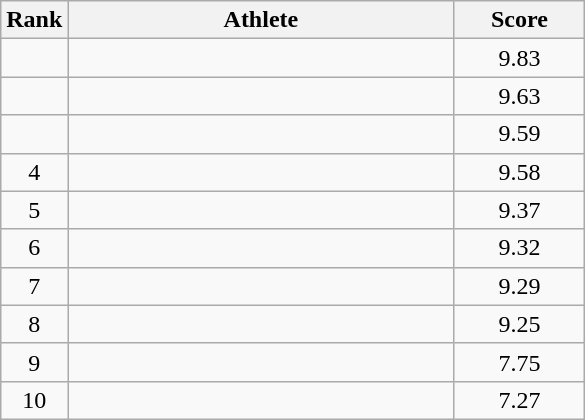<table class="wikitable" style="text-align:center">
<tr>
<th width="20">Rank</th>
<th width="250">Athlete</th>
<th width="80">Score</th>
</tr>
<tr>
<td></td>
<td align="left"></td>
<td>9.83</td>
</tr>
<tr>
<td></td>
<td align="left"></td>
<td>9.63</td>
</tr>
<tr>
<td></td>
<td align="left"></td>
<td>9.59</td>
</tr>
<tr>
<td>4</td>
<td align="left"></td>
<td>9.58</td>
</tr>
<tr>
<td>5</td>
<td align="left"></td>
<td>9.37</td>
</tr>
<tr>
<td>6</td>
<td align="left"></td>
<td>9.32</td>
</tr>
<tr>
<td>7</td>
<td align="left"></td>
<td>9.29</td>
</tr>
<tr>
<td>8</td>
<td align="left"></td>
<td>9.25</td>
</tr>
<tr>
<td>9</td>
<td align="left"></td>
<td>7.75</td>
</tr>
<tr>
<td>10</td>
<td align="left"></td>
<td>7.27</td>
</tr>
</table>
